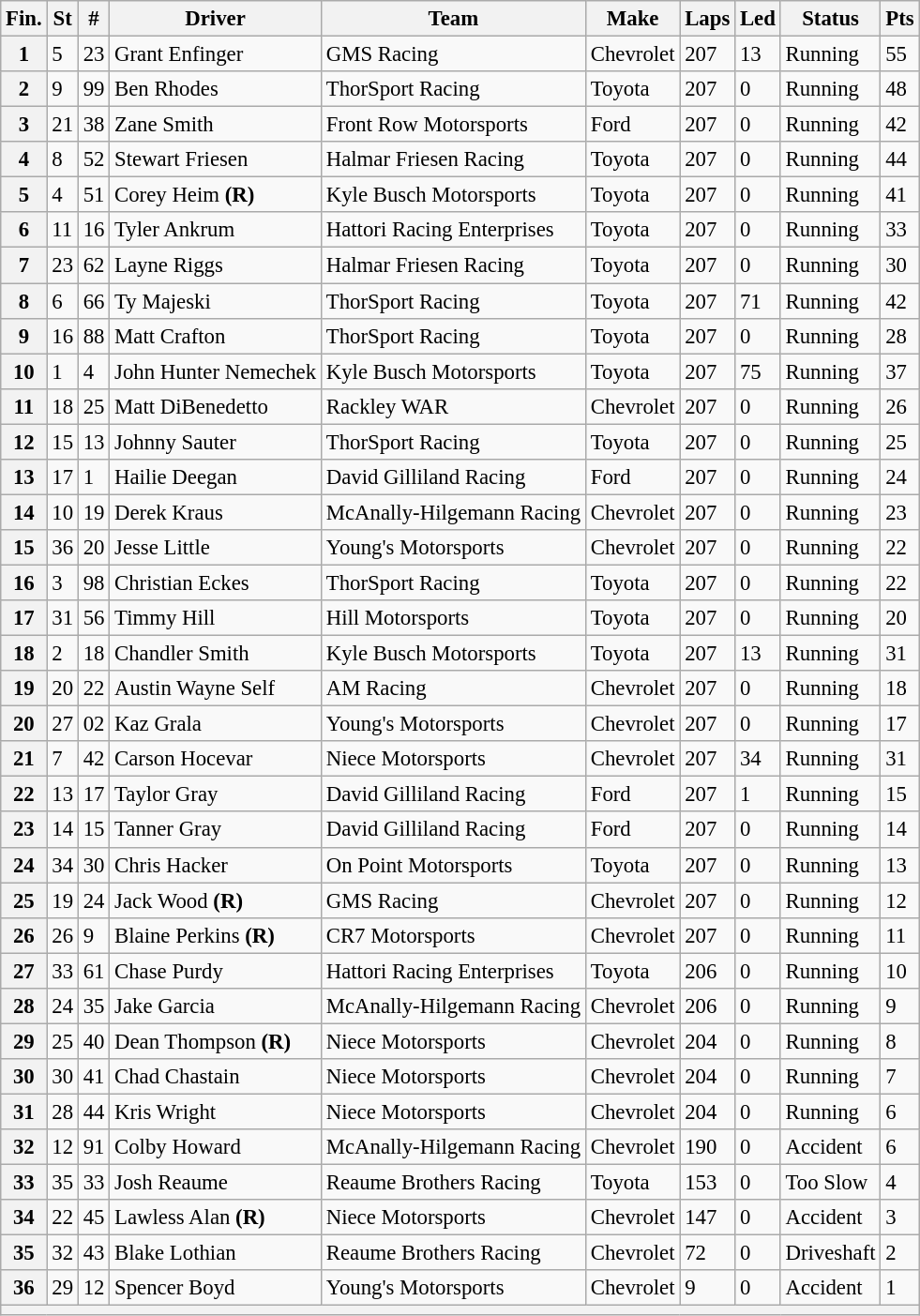<table class="wikitable" style="font-size:95%">
<tr>
<th>Fin.</th>
<th>St</th>
<th>#</th>
<th>Driver</th>
<th>Team</th>
<th>Make</th>
<th>Laps</th>
<th>Led</th>
<th>Status</th>
<th>Pts</th>
</tr>
<tr>
<th>1</th>
<td>5</td>
<td>23</td>
<td>Grant Enfinger</td>
<td>GMS Racing</td>
<td>Chevrolet</td>
<td>207</td>
<td>13</td>
<td>Running</td>
<td>55</td>
</tr>
<tr>
<th>2</th>
<td>9</td>
<td>99</td>
<td>Ben Rhodes</td>
<td>ThorSport Racing</td>
<td>Toyota</td>
<td>207</td>
<td>0</td>
<td>Running</td>
<td>48</td>
</tr>
<tr>
<th>3</th>
<td>21</td>
<td>38</td>
<td>Zane Smith</td>
<td>Front Row Motorsports</td>
<td>Ford</td>
<td>207</td>
<td>0</td>
<td>Running</td>
<td>42</td>
</tr>
<tr>
<th>4</th>
<td>8</td>
<td>52</td>
<td>Stewart Friesen</td>
<td>Halmar Friesen Racing</td>
<td>Toyota</td>
<td>207</td>
<td>0</td>
<td>Running</td>
<td>44</td>
</tr>
<tr>
<th>5</th>
<td>4</td>
<td>51</td>
<td>Corey Heim <strong>(R)</strong></td>
<td>Kyle Busch Motorsports</td>
<td>Toyota</td>
<td>207</td>
<td>0</td>
<td>Running</td>
<td>41</td>
</tr>
<tr>
<th>6</th>
<td>11</td>
<td>16</td>
<td>Tyler Ankrum</td>
<td>Hattori Racing Enterprises</td>
<td>Toyota</td>
<td>207</td>
<td>0</td>
<td>Running</td>
<td>33</td>
</tr>
<tr>
<th>7</th>
<td>23</td>
<td>62</td>
<td>Layne Riggs</td>
<td>Halmar Friesen Racing</td>
<td>Toyota</td>
<td>207</td>
<td>0</td>
<td>Running</td>
<td>30</td>
</tr>
<tr>
<th>8</th>
<td>6</td>
<td>66</td>
<td>Ty Majeski</td>
<td>ThorSport Racing</td>
<td>Toyota</td>
<td>207</td>
<td>71</td>
<td>Running</td>
<td>42</td>
</tr>
<tr>
<th>9</th>
<td>16</td>
<td>88</td>
<td>Matt Crafton</td>
<td>ThorSport Racing</td>
<td>Toyota</td>
<td>207</td>
<td>0</td>
<td>Running</td>
<td>28</td>
</tr>
<tr>
<th>10</th>
<td>1</td>
<td>4</td>
<td>John Hunter Nemechek</td>
<td>Kyle Busch Motorsports</td>
<td>Toyota</td>
<td>207</td>
<td>75</td>
<td>Running</td>
<td>37</td>
</tr>
<tr>
<th>11</th>
<td>18</td>
<td>25</td>
<td>Matt DiBenedetto</td>
<td>Rackley WAR</td>
<td>Chevrolet</td>
<td>207</td>
<td>0</td>
<td>Running</td>
<td>26</td>
</tr>
<tr>
<th>12</th>
<td>15</td>
<td>13</td>
<td>Johnny Sauter</td>
<td>ThorSport Racing</td>
<td>Toyota</td>
<td>207</td>
<td>0</td>
<td>Running</td>
<td>25</td>
</tr>
<tr>
<th>13</th>
<td>17</td>
<td>1</td>
<td>Hailie Deegan</td>
<td>David Gilliland Racing</td>
<td>Ford</td>
<td>207</td>
<td>0</td>
<td>Running</td>
<td>24</td>
</tr>
<tr>
<th>14</th>
<td>10</td>
<td>19</td>
<td>Derek Kraus</td>
<td>McAnally-Hilgemann Racing</td>
<td>Chevrolet</td>
<td>207</td>
<td>0</td>
<td>Running</td>
<td>23</td>
</tr>
<tr>
<th>15</th>
<td>36</td>
<td>20</td>
<td>Jesse Little</td>
<td>Young's Motorsports</td>
<td>Chevrolet</td>
<td>207</td>
<td>0</td>
<td>Running</td>
<td>22</td>
</tr>
<tr>
<th>16</th>
<td>3</td>
<td>98</td>
<td>Christian Eckes</td>
<td>ThorSport Racing</td>
<td>Toyota</td>
<td>207</td>
<td>0</td>
<td>Running</td>
<td>22</td>
</tr>
<tr>
<th>17</th>
<td>31</td>
<td>56</td>
<td>Timmy Hill</td>
<td>Hill Motorsports</td>
<td>Toyota</td>
<td>207</td>
<td>0</td>
<td>Running</td>
<td>20</td>
</tr>
<tr>
<th>18</th>
<td>2</td>
<td>18</td>
<td>Chandler Smith</td>
<td>Kyle Busch Motorsports</td>
<td>Toyota</td>
<td>207</td>
<td>13</td>
<td>Running</td>
<td>31</td>
</tr>
<tr>
<th>19</th>
<td>20</td>
<td>22</td>
<td>Austin Wayne Self</td>
<td>AM Racing</td>
<td>Chevrolet</td>
<td>207</td>
<td>0</td>
<td>Running</td>
<td>18</td>
</tr>
<tr>
<th>20</th>
<td>27</td>
<td>02</td>
<td>Kaz Grala</td>
<td>Young's Motorsports</td>
<td>Chevrolet</td>
<td>207</td>
<td>0</td>
<td>Running</td>
<td>17</td>
</tr>
<tr>
<th>21</th>
<td>7</td>
<td>42</td>
<td>Carson Hocevar</td>
<td>Niece Motorsports</td>
<td>Chevrolet</td>
<td>207</td>
<td>34</td>
<td>Running</td>
<td>31</td>
</tr>
<tr>
<th>22</th>
<td>13</td>
<td>17</td>
<td>Taylor Gray</td>
<td>David Gilliland Racing</td>
<td>Ford</td>
<td>207</td>
<td>1</td>
<td>Running</td>
<td>15</td>
</tr>
<tr>
<th>23</th>
<td>14</td>
<td>15</td>
<td>Tanner Gray</td>
<td>David Gilliland Racing</td>
<td>Ford</td>
<td>207</td>
<td>0</td>
<td>Running</td>
<td>14</td>
</tr>
<tr>
<th>24</th>
<td>34</td>
<td>30</td>
<td>Chris Hacker</td>
<td>On Point Motorsports</td>
<td>Toyota</td>
<td>207</td>
<td>0</td>
<td>Running</td>
<td>13</td>
</tr>
<tr>
<th>25</th>
<td>19</td>
<td>24</td>
<td>Jack Wood <strong>(R)</strong></td>
<td>GMS Racing</td>
<td>Chevrolet</td>
<td>207</td>
<td>0</td>
<td>Running</td>
<td>12</td>
</tr>
<tr>
<th>26</th>
<td>26</td>
<td>9</td>
<td>Blaine Perkins <strong>(R)</strong></td>
<td>CR7 Motorsports</td>
<td>Chevrolet</td>
<td>207</td>
<td>0</td>
<td>Running</td>
<td>11</td>
</tr>
<tr>
<th>27</th>
<td>33</td>
<td>61</td>
<td>Chase Purdy</td>
<td>Hattori Racing Enterprises</td>
<td>Toyota</td>
<td>206</td>
<td>0</td>
<td>Running</td>
<td>10</td>
</tr>
<tr>
<th>28</th>
<td>24</td>
<td>35</td>
<td>Jake Garcia</td>
<td>McAnally-Hilgemann Racing</td>
<td>Chevrolet</td>
<td>206</td>
<td>0</td>
<td>Running</td>
<td>9</td>
</tr>
<tr>
<th>29</th>
<td>25</td>
<td>40</td>
<td>Dean Thompson <strong>(R)</strong></td>
<td>Niece Motorsports</td>
<td>Chevrolet</td>
<td>204</td>
<td>0</td>
<td>Running</td>
<td>8</td>
</tr>
<tr>
<th>30</th>
<td>30</td>
<td>41</td>
<td>Chad Chastain</td>
<td>Niece Motorsports</td>
<td>Chevrolet</td>
<td>204</td>
<td>0</td>
<td>Running</td>
<td>7</td>
</tr>
<tr>
<th>31</th>
<td>28</td>
<td>44</td>
<td>Kris Wright</td>
<td>Niece Motorsports</td>
<td>Chevrolet</td>
<td>204</td>
<td>0</td>
<td>Running</td>
<td>6</td>
</tr>
<tr>
<th>32</th>
<td>12</td>
<td>91</td>
<td>Colby Howard</td>
<td>McAnally-Hilgemann Racing</td>
<td>Chevrolet</td>
<td>190</td>
<td>0</td>
<td>Accident</td>
<td>6</td>
</tr>
<tr>
<th>33</th>
<td>35</td>
<td>33</td>
<td>Josh Reaume</td>
<td>Reaume Brothers Racing</td>
<td>Toyota</td>
<td>153</td>
<td>0</td>
<td>Too Slow</td>
<td>4</td>
</tr>
<tr>
<th>34</th>
<td>22</td>
<td>45</td>
<td>Lawless Alan <strong>(R)</strong></td>
<td>Niece Motorsports</td>
<td>Chevrolet</td>
<td>147</td>
<td>0</td>
<td>Accident</td>
<td>3</td>
</tr>
<tr>
<th>35</th>
<td>32</td>
<td>43</td>
<td>Blake Lothian</td>
<td>Reaume Brothers Racing</td>
<td>Chevrolet</td>
<td>72</td>
<td>0</td>
<td>Driveshaft</td>
<td>2</td>
</tr>
<tr>
<th>36</th>
<td>29</td>
<td>12</td>
<td>Spencer Boyd</td>
<td>Young's Motorsports</td>
<td>Chevrolet</td>
<td>9</td>
<td>0</td>
<td>Accident</td>
<td>1</td>
</tr>
<tr>
<th colspan="10"></th>
</tr>
</table>
